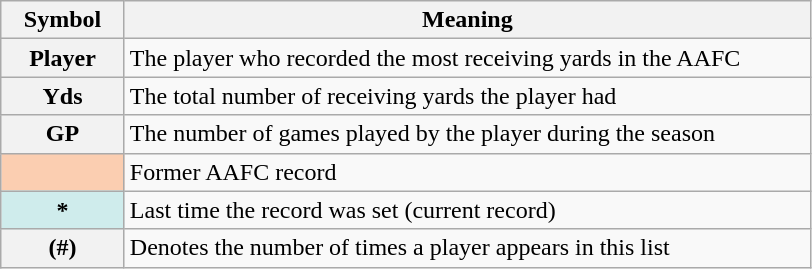<table class="wikitable plainrowheaders" border="1">
<tr>
<th scope="col" style="width:75px">Symbol</th>
<th scope="col" style="width:450px">Meaning</th>
</tr>
<tr>
<th scope="row" style="text-align:center;"><strong>Player</strong></th>
<td>The player who recorded the most receiving yards in the AAFC</td>
</tr>
<tr>
<th scope="row" style="text-align:center;"><strong>Yds</strong></th>
<td>The total number of receiving yards the player had</td>
</tr>
<tr>
<th scope="row" style="text-align:center;"><strong>GP</strong></th>
<td>The number of games played by the player during the season</td>
</tr>
<tr>
<th scope="row" style="text-align:center; background:#FBCEB1;"></th>
<td>Former AAFC record</td>
</tr>
<tr>
<th scope="row" style="text-align:center; background:#CFECEC;">*</th>
<td>Last time the record was set (current record)</td>
</tr>
<tr>
<th scope="row" style="text-align:center;">(#)</th>
<td>Denotes the number of times a player appears in this list</td>
</tr>
</table>
